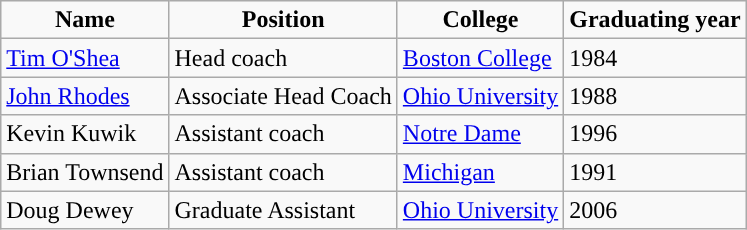<table class="wikitable">
<tr>
<td align=center><span> <strong>Name</strong></span></td>
<td align=center><span> <strong>Position</strong></span></td>
<td align=center><span> <strong>College</strong></span></td>
<td align=center><span> <strong>Graduating year</strong></span></td>
</tr>
<tr>
<td><a href='#'>Tim O'Shea</a></td>
<td>Head coach</td>
<td><a href='#'>Boston College</a></td>
<td>1984</td>
</tr>
<tr>
<td><a href='#'>John Rhodes</a></td>
<td>Associate Head Coach</td>
<td><a href='#'>Ohio University</a></td>
<td>1988</td>
</tr>
<tr>
<td>Kevin Kuwik</td>
<td>Assistant coach</td>
<td><a href='#'>Notre Dame</a></td>
<td>1996</td>
</tr>
<tr>
<td>Brian Townsend</td>
<td>Assistant coach</td>
<td><a href='#'>Michigan</a></td>
<td>1991</td>
</tr>
<tr>
<td>Doug Dewey</td>
<td>Graduate Assistant</td>
<td><a href='#'>Ohio University</a></td>
<td>2006</td>
</tr>
</table>
